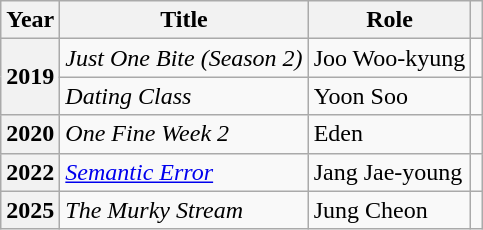<table class="wikitable sortable plainrowheaders">
<tr>
<th scope="col">Year</th>
<th scope="col">Title</th>
<th scope="col">Role</th>
<th scope="col" class="unsortable"></th>
</tr>
<tr>
<th scope="row" rowspan="2">2019</th>
<td><em>Just One Bite (Season 2)</em></td>
<td>Joo Woo-kyung</td>
<td style="text-align:center"></td>
</tr>
<tr>
<td><em>Dating Class</em></td>
<td>Yoon Soo</td>
<td style="text-align:center"></td>
</tr>
<tr>
<th scope="row">2020</th>
<td><em>One Fine Week 2</em></td>
<td>Eden</td>
<td style="text-align:center"></td>
</tr>
<tr>
<th scope="row">2022</th>
<td><em><a href='#'>Semantic Error</a></em></td>
<td>Jang Jae-young</td>
<td style="text-align:center"></td>
</tr>
<tr>
<th scope="row">2025</th>
<td><em>The Murky Stream</em></td>
<td>Jung Cheon</td>
<td style="text-align:center"></td>
</tr>
</table>
